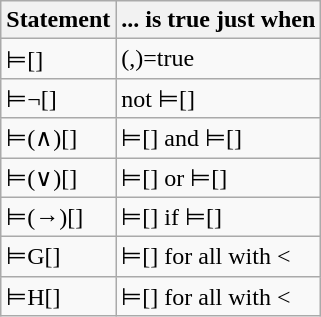<table class="wikitable">
<tr>
<th>Statement</th>
<th>... is true just when</th>
</tr>
<tr>
<td>⊨[]</td>
<td>(,)=true</td>
</tr>
<tr>
<td>⊨¬[]</td>
<td>not ⊨[]</td>
</tr>
<tr>
<td>⊨(∧)[]</td>
<td>⊨[] and ⊨[]</td>
</tr>
<tr>
<td>⊨(∨)[]</td>
<td>⊨[] or ⊨[]</td>
</tr>
<tr>
<td>⊨(→)[]</td>
<td>⊨[] if ⊨[]</td>
</tr>
<tr>
<td>⊨G[]</td>
<td>⊨[] for all  with <</td>
</tr>
<tr>
<td>⊨H[]</td>
<td>⊨[] for all  with <</td>
</tr>
</table>
